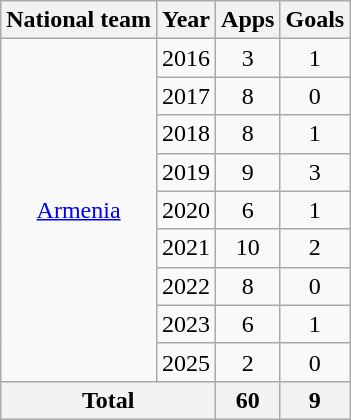<table class="wikitable" style="text-align:center">
<tr>
<th>National team</th>
<th>Year</th>
<th>Apps</th>
<th>Goals</th>
</tr>
<tr>
<td rowspan="9"><a href='#'>Armenia</a></td>
<td>2016</td>
<td>3</td>
<td>1</td>
</tr>
<tr>
<td>2017</td>
<td>8</td>
<td>0</td>
</tr>
<tr>
<td>2018</td>
<td>8</td>
<td>1</td>
</tr>
<tr>
<td>2019</td>
<td>9</td>
<td>3</td>
</tr>
<tr>
<td>2020</td>
<td>6</td>
<td>1</td>
</tr>
<tr>
<td>2021</td>
<td>10</td>
<td>2</td>
</tr>
<tr>
<td>2022</td>
<td>8</td>
<td>0</td>
</tr>
<tr>
<td>2023</td>
<td>6</td>
<td>1</td>
</tr>
<tr>
<td>2025</td>
<td>2</td>
<td>0</td>
</tr>
<tr>
<th colspan="2">Total</th>
<th>60</th>
<th>9</th>
</tr>
</table>
